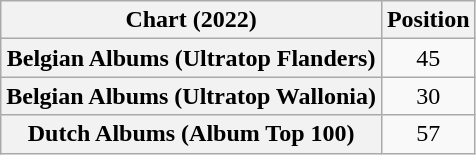<table class="wikitable sortable plainrowheaders" style="text-align:center">
<tr>
<th scope="col">Chart (2022)</th>
<th scope="col">Position</th>
</tr>
<tr>
<th scope="row">Belgian Albums (Ultratop Flanders)</th>
<td>45</td>
</tr>
<tr>
<th scope="row">Belgian Albums (Ultratop Wallonia)</th>
<td>30</td>
</tr>
<tr>
<th scope="row">Dutch Albums (Album Top 100)</th>
<td>57</td>
</tr>
</table>
